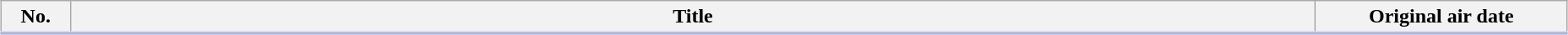<table class="wikitable" style="width:98%; margin:auto; background:#FFF;">
<tr style="border-bottom: 3px solid #CCF;">
<th style="width:3em;">No.</th>
<th>Title</th>
<th style="width:12em;">Original air date</th>
</tr>
<tr>
</tr>
</table>
